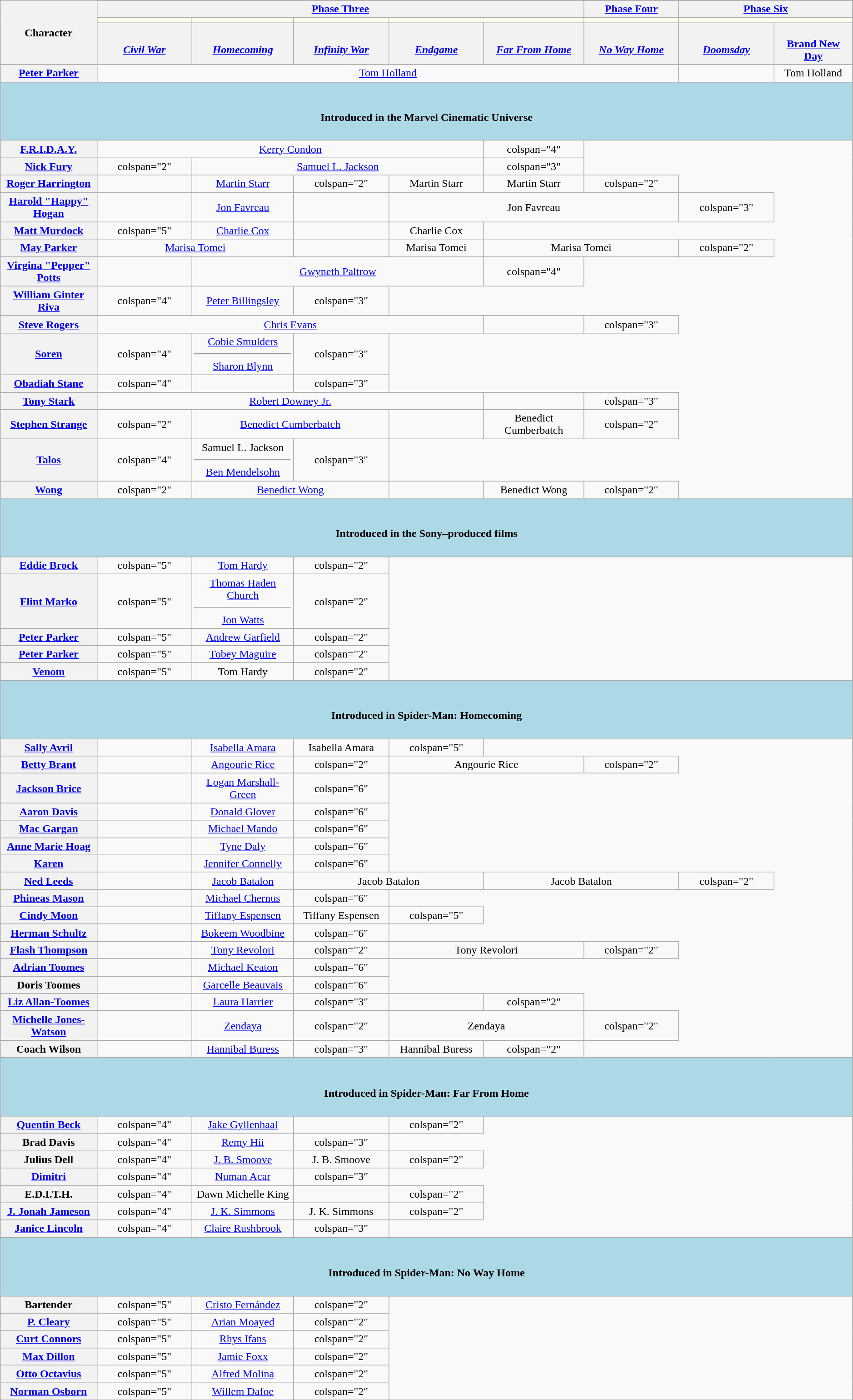<table class="wikitable" style="text-align:center; width:99%;">
<tr>
<th rowspan="4" width="4.8%">Character</th>
</tr>
<tr>
<th colspan="5" align="center"><a href='#'>Phase Three</a></th>
<th colspan="1" align="center"><a href='#'>Phase Four</a></th>
<th colspan="2" align="center"><a href='#'>Phase Six</a></th>
</tr>
<tr>
<th style="background:ivory;"></th>
<th style="background:ivory;"></th>
<th style="background:ivory;"></th>
<th colspan="2" style="background:ivory;"></th>
<th style="background:ivory;"></th>
<th colspan="2" style="background:ivory;"></th>
</tr>
<tr>
<th align="center" width="5%"><a href='#'><em><br>Civil War</em></a></th>
<th align="center" width="5%"><a href='#'><em><br>Homecoming</em></a></th>
<th align="center" width="5%"><a href='#'><em><br>Infinity War</em></a></th>
<th align="center" width="5%"><a href='#'><em><br>Endgame</em></a></th>
<th align="center" width="5%"><a href='#'><em><br>Far From Home</em></a></th>
<th align="center" width="5%"><a href='#'><em><br>No Way Home</em></a></th>
<th align="center" width="5%"><a href='#'><em><br>Doomsday</em></a></th>
<th align="center" width="5%"><a href='#'><em><br></em>Brand New Day<em></a></th>
</tr>
<tr>
<th scope="row"><a href='#'>Peter Parker<br></a></th>
<td colspan="6"><a href='#'>Tom Holland</a></td>
<td></td>
<td>Tom Holland</td>
</tr>
<tr>
<th colspan="9" style="background:lightblue;"><br><h4>Introduced in the Marvel Cinematic Universe</h4></th>
</tr>
<tr>
<th scope="row"><a href='#'>F.R.I.D.A.Y.</a></th>
<td colspan="4"><a href='#'>Kerry Condon</a></td>
<td>colspan="4" </td>
</tr>
<tr>
<th scope="row"><a href='#'>Nick Fury</a></th>
<td>colspan="2" </td>
<td colspan="3"><a href='#'>Samuel L. Jackson</a></td>
<td>colspan="3" </td>
</tr>
<tr>
<th scope="row"><a href='#'>Roger Harrington</a></th>
<td></td>
<td><a href='#'>Martin Starr</a></td>
<td>colspan="2" </td>
<td>Martin Starr</td>
<td>Martin Starr</td>
<td>colspan="2" </td>
</tr>
<tr>
<th scope="row"><a href='#'>Harold "Happy" Hogan</a></th>
<td></td>
<td><a href='#'>Jon Favreau</a></td>
<td></td>
<td colspan="3">Jon Favreau</td>
<td>colspan="3" </td>
</tr>
<tr>
<th scope="row"><a href='#'>Matt Murdock</a></th>
<td>colspan="5" </td>
<td><a href='#'>Charlie Cox</a></td>
<td></td>
<td>Charlie Cox</td>
</tr>
<tr>
<th scope="row"><a href='#'>May Parker</a></th>
<td colspan="2"><a href='#'>Marisa Tomei</a></td>
<td></td>
<td>Marisa Tomei</td>
<td colspan="2">Marisa Tomei</td>
<td>colspan="2" </td>
</tr>
<tr>
<th scope="row"><a href='#'>Virgina "Pepper" Potts</a></th>
<td></td>
<td colspan="3"><a href='#'>Gwyneth Paltrow</a></td>
<td>colspan="4" </td>
</tr>
<tr>
<th scope="row"><a href='#'>William Ginter Riva</a></th>
<td>colspan="4" </td>
<td><a href='#'>Peter Billingsley</a></td>
<td>colspan="3" </td>
</tr>
<tr>
<th scope="row"><a href='#'>Steve Rogers<br></a></th>
<td colspan="4"><a href='#'>Chris Evans</a></td>
<td></td>
<td>colspan="3" </td>
</tr>
<tr>
<th scope="row"><a href='#'>Soren</a><br></th>
<td>colspan="4" </td>
<td><a href='#'>Cobie Smulders</a><hr><a href='#'>Sharon Blynn</a></td>
<td>colspan="3" </td>
</tr>
<tr>
<th scope="row"><a href='#'>Obadiah Stane</a></th>
<td>colspan="4" </td>
<td></td>
<td>colspan="3" </td>
</tr>
<tr>
<th scope="row"><a href='#'>Tony Stark<br></a></th>
<td colspan="4"><a href='#'>Robert Downey Jr.</a></td>
<td></td>
<td>colspan="3" </td>
</tr>
<tr>
<th scope="row"><a href='#'>Stephen Strange</a></th>
<td>colspan="2" </td>
<td colspan="2"><a href='#'>Benedict Cumberbatch</a></td>
<td></td>
<td>Benedict Cumberbatch</td>
<td>colspan="2" </td>
</tr>
<tr>
<th scope="row"><a href='#'>Talos<br></a></th>
<td>colspan="4" </td>
<td>Samuel L. Jackson<hr><a href='#'>Ben Mendelsohn</a></td>
<td>colspan="3" </td>
</tr>
<tr>
<th scope="row"><a href='#'>Wong</a></th>
<td>colspan="2" </td>
<td colspan="2"><a href='#'>Benedict Wong</a></td>
<td></td>
<td>Benedict Wong</td>
<td>colspan="2" </td>
</tr>
<tr>
<th colspan="9" style="background:lightblue;"><br><h4>Introduced in the Sony–produced films</h4></th>
</tr>
<tr>
<th scope="row"><a href='#'>Eddie Brock</a></th>
<td>colspan="5" </td>
<td><a href='#'>Tom Hardy</a></td>
<td>colspan="2" </td>
</tr>
<tr>
<th scope="row"><a href='#'>Flint Marko<br></a></th>
<td>colspan="5" </td>
<td><a href='#'>Thomas Haden Church</a><hr><a href='#'>Jon Watts</a></td>
<td>colspan="2" </td>
</tr>
<tr>
<th scope="row"><a href='#'>Peter Parker<br></a></th>
<td>colspan="5" </td>
<td><a href='#'>Andrew Garfield</a></td>
<td>colspan="2" </td>
</tr>
<tr>
<th scope="row"><a href='#'>Peter Parker<br></a></th>
<td>colspan="5" </td>
<td><a href='#'>Tobey Maguire</a></td>
<td>colspan="2" </td>
</tr>
<tr>
<th scope="row"><a href='#'>Venom</a></th>
<td>colspan="5" </td>
<td>Tom Hardy</td>
<td>colspan="2" </td>
</tr>
<tr>
<th colspan="9" style="background:lightblue;"><br><h4>Introduced in </em>Spider-Man: Homecoming<em></h4></th>
</tr>
<tr>
<th><a href='#'>Sally Avril</a></th>
<td></td>
<td><a href='#'>Isabella Amara</a></td>
<td>Isabella Amara</td>
<td>colspan="5" </td>
</tr>
<tr>
<th><a href='#'>Betty Brant</a></th>
<td></td>
<td><a href='#'>Angourie Rice</a></td>
<td>colspan="2" </td>
<td colspan="2">Angourie Rice</td>
<td>colspan="2" </td>
</tr>
<tr>
<th><a href='#'>Jackson Brice<br></a></th>
<td></td>
<td><a href='#'>Logan Marshall-Green</a></td>
<td>colspan="6" </td>
</tr>
<tr>
<th scope="row"><a href='#'>Aaron Davis</a></th>
<td></td>
<td><a href='#'>Donald Glover</a></td>
<td>colspan="6" </td>
</tr>
<tr>
<th scope="row"><a href='#'>Mac Gargan</a></th>
<td></td>
<td><a href='#'>Michael Mando</a></td>
<td>colspan="6" </td>
</tr>
<tr>
<th scope="row"><a href='#'>Anne Marie Hoag</a></th>
<td></td>
<td><a href='#'>Tyne Daly</a></td>
<td>colspan="6" </td>
</tr>
<tr>
<th scope="row"><a href='#'>Karen</a></th>
<td></td>
<td><a href='#'>Jennifer Connelly</a></td>
<td>colspan="6" </td>
</tr>
<tr>
<th scope="row"><a href='#'>Ned Leeds</a></th>
<td></td>
<td><a href='#'>Jacob Batalon</a></td>
<td colspan="2">Jacob Batalon</td>
<td colspan="2">Jacob Batalon</td>
<td>colspan="2" </td>
</tr>
<tr>
<th scope="row"><a href='#'>Phineas Mason</a></th>
<td></td>
<td><a href='#'>Michael Chernus</a></td>
<td>colspan="6" </td>
</tr>
<tr>
<th scope="row"><a href='#'>Cindy Moon</a></th>
<td></td>
<td><a href='#'>Tiffany Espensen</a></td>
<td>Tiffany Espensen</td>
<td>colspan="5" </td>
</tr>
<tr>
<th scope="row"><a href='#'>Herman Schultz<br></a></th>
<td></td>
<td><a href='#'>Bokeem Woodbine</a></td>
<td>colspan="6" </td>
</tr>
<tr>
<th scope="row"><a href='#'>Flash Thompson</a></th>
<td></td>
<td><a href='#'>Tony Revolori</a></td>
<td>colspan="2" </td>
<td colspan="2">Tony Revolori</td>
<td>colspan="2" </td>
</tr>
<tr>
<th scope="row"><a href='#'>Adrian Toomes<br></a></th>
<td></td>
<td><a href='#'>Michael Keaton</a></td>
<td>colspan="6" </td>
</tr>
<tr>
<th scope="row">Doris Toomes</th>
<td></td>
<td><a href='#'>Garcelle Beauvais</a></td>
<td>colspan="6" </td>
</tr>
<tr>
<th scope="row"><a href='#'>Liz Allan-Toomes</a></th>
<td></td>
<td><a href='#'>Laura Harrier</a></td>
<td>colspan="3" </td>
<td></td>
<td>colspan="2" </td>
</tr>
<tr>
<th scope="row"><a href='#'>Michelle Jones-Watson</a></th>
<td></td>
<td><a href='#'>Zendaya</a></td>
<td>colspan="2" </td>
<td colspan="2">Zendaya</td>
<td>colspan="2" </td>
</tr>
<tr>
<th scope="row">Coach Wilson</th>
<td></td>
<td><a href='#'>Hannibal Buress</a></td>
<td>colspan="3" </td>
<td>Hannibal Buress</td>
<td>colspan="2" </td>
</tr>
<tr>
<th colspan="9" style="background:lightblue;"><br><h4>Introduced in </em>Spider-Man: Far From Home<em></h4></th>
</tr>
<tr>
<th scope="row"><a href='#'>Quentin Beck<br></a></th>
<td>colspan="4" </td>
<td><a href='#'>Jake Gyllenhaal</a></td>
<td></td>
<td>colspan="2" </td>
</tr>
<tr>
<th scope="row">Brad Davis</th>
<td>colspan="4" </td>
<td><a href='#'>Remy Hii</a></td>
<td>colspan="3" </td>
</tr>
<tr>
<th scope="row">Julius Dell</th>
<td>colspan="4" </td>
<td><a href='#'>J. B. Smoove</a></td>
<td>J. B. Smoove</td>
<td>colspan="2" </td>
</tr>
<tr>
<th scope="row"><a href='#'>Dimitri</a></th>
<td>colspan="4" </td>
<td><a href='#'>Numan Acar</a></td>
<td>colspan="3" </td>
</tr>
<tr>
<th scope="row">E.D.I.T.H.</th>
<td>colspan="4" </td>
<td>Dawn Michelle King</td>
<td></td>
<td>colspan="2" </td>
</tr>
<tr>
<th scope="row"><a href='#'>J. Jonah Jameson</a></th>
<td>colspan="4" </td>
<td><a href='#'>J. K. Simmons</a></td>
<td>J. K. Simmons</td>
<td>colspan="2" </td>
</tr>
<tr>
<th scope="row"><a href='#'>Janice Lincoln</a></th>
<td>colspan="4" </td>
<td><a href='#'>Claire Rushbrook</a></td>
<td>colspan="3" </td>
</tr>
<tr>
<th colspan="9" style="background:lightblue;"><br><h4>Introduced in </em>Spider-Man: No Way Home<em></h4></th>
</tr>
<tr>
<th scope="row">Bartender</th>
<td>colspan="5" </td>
<td><a href='#'>Cristo Fernández</a></td>
<td>colspan="2" </td>
</tr>
<tr>
<th scope="row"><a href='#'>P. Cleary</a></th>
<td>colspan="5" </td>
<td><a href='#'>Arian Moayed</a></td>
<td>colspan="2" </td>
</tr>
<tr>
<th scope="row"><a href='#'>Curt Connors<br></a></th>
<td>colspan="5" </td>
<td><a href='#'>Rhys Ifans</a></td>
<td>colspan="2" </td>
</tr>
<tr>
<th scope="row"><a href='#'>Max Dillon<br></a></th>
<td>colspan="5" </td>
<td><a href='#'>Jamie Foxx</a></td>
<td>colspan="2" </td>
</tr>
<tr>
<th scope="row"><a href='#'>Otto Octavius<br></a></th>
<td>colspan="5" </td>
<td><a href='#'>Alfred Molina</a></td>
<td>colspan="2" </td>
</tr>
<tr>
<th scope="row"><a href='#'>Norman Osborn<br></a></th>
<td>colspan="5" </td>
<td><a href='#'>Willem Dafoe</a></td>
<td>colspan="2" </td>
</tr>
<tr>
</tr>
</table>
